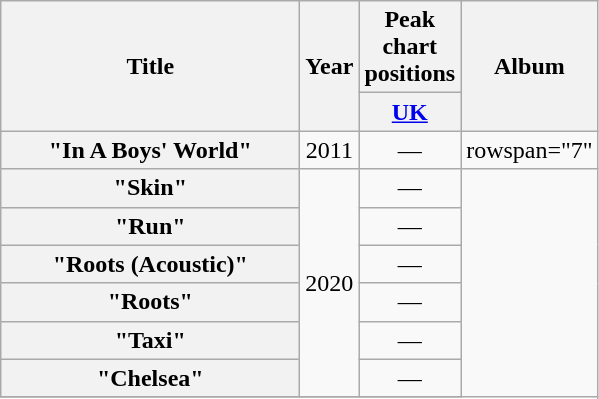<table class="wikitable plainrowheaders" style="text-align:center;">
<tr>
<th scope="col" rowspan="2" style="width:12em;">Title</th>
<th scope="col" rowspan="2">Year</th>
<th scope="col" colspan="1">Peak<br>chart<br>positions</th>
<th scope="col" rowspan="2">Album</th>
</tr>
<tr>
<th scope="col"><a href='#'>UK</a></th>
</tr>
<tr>
<th scope="row">"In A Boys' World"</th>
<td>2011</td>
<td>—</td>
<td>rowspan="7" </td>
</tr>
<tr>
<th scope="row">"Skin"</th>
<td rowspan="6">2020</td>
<td>—</td>
</tr>
<tr>
<th scope="row">"Run"</th>
<td>—</td>
</tr>
<tr>
<th scope="row">"Roots (Acoustic)"</th>
<td>—</td>
</tr>
<tr>
<th scope="row">"Roots"</th>
<td>—</td>
</tr>
<tr>
<th scope="row">"Taxi"</th>
<td>—</td>
</tr>
<tr>
<th scope="row">"Chelsea"</th>
<td>—</td>
</tr>
<tr>
</tr>
</table>
